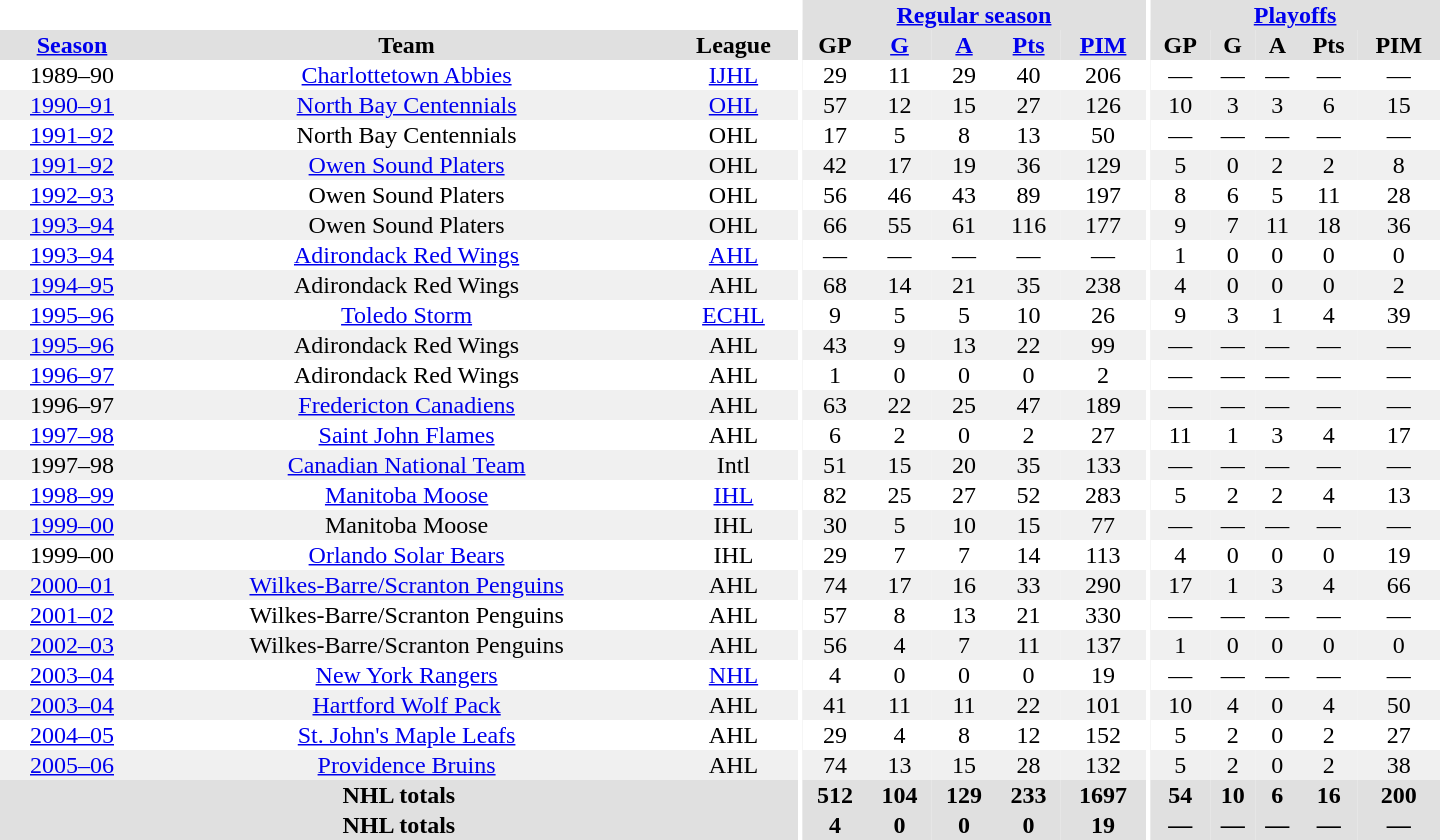<table border="0" cellpadding="1" cellspacing="0" style="text-align:center; width:60em">
<tr bgcolor="#e0e0e0">
<th colspan="3" bgcolor="#ffffff"></th>
<th rowspan="100" bgcolor="#ffffff"></th>
<th colspan="5"><a href='#'>Regular season</a></th>
<th rowspan="100" bgcolor="#ffffff"></th>
<th colspan="5"><a href='#'>Playoffs</a></th>
</tr>
<tr bgcolor="#e0e0e0">
<th><a href='#'>Season</a></th>
<th>Team</th>
<th>League</th>
<th>GP</th>
<th><a href='#'>G</a></th>
<th><a href='#'>A</a></th>
<th><a href='#'>Pts</a></th>
<th><a href='#'>PIM</a></th>
<th>GP</th>
<th>G</th>
<th>A</th>
<th>Pts</th>
<th>PIM</th>
</tr>
<tr>
<td>1989–90</td>
<td><a href='#'>Charlottetown Abbies</a></td>
<td><a href='#'>IJHL</a></td>
<td>29</td>
<td>11</td>
<td>29</td>
<td>40</td>
<td>206</td>
<td>—</td>
<td>—</td>
<td>—</td>
<td>—</td>
<td>—</td>
</tr>
<tr bgcolor="#f0f0f0">
<td><a href='#'>1990–91</a></td>
<td><a href='#'>North Bay Centennials</a></td>
<td><a href='#'>OHL</a></td>
<td>57</td>
<td>12</td>
<td>15</td>
<td>27</td>
<td>126</td>
<td>10</td>
<td>3</td>
<td>3</td>
<td>6</td>
<td>15</td>
</tr>
<tr>
<td><a href='#'>1991–92</a></td>
<td>North Bay Centennials</td>
<td>OHL</td>
<td>17</td>
<td>5</td>
<td>8</td>
<td>13</td>
<td>50</td>
<td>—</td>
<td>—</td>
<td>—</td>
<td>—</td>
<td>—</td>
</tr>
<tr bgcolor="#f0f0f0">
<td><a href='#'>1991–92</a></td>
<td><a href='#'>Owen Sound Platers</a></td>
<td>OHL</td>
<td>42</td>
<td>17</td>
<td>19</td>
<td>36</td>
<td>129</td>
<td>5</td>
<td>0</td>
<td>2</td>
<td>2</td>
<td>8</td>
</tr>
<tr>
<td><a href='#'>1992–93</a></td>
<td>Owen Sound Platers</td>
<td>OHL</td>
<td>56</td>
<td>46</td>
<td>43</td>
<td>89</td>
<td>197</td>
<td>8</td>
<td>6</td>
<td>5</td>
<td>11</td>
<td>28</td>
</tr>
<tr bgcolor="#f0f0f0">
<td><a href='#'>1993–94</a></td>
<td>Owen Sound Platers</td>
<td>OHL</td>
<td>66</td>
<td>55</td>
<td>61</td>
<td>116</td>
<td>177</td>
<td>9</td>
<td>7</td>
<td>11</td>
<td>18</td>
<td>36</td>
</tr>
<tr>
<td><a href='#'>1993–94</a></td>
<td><a href='#'>Adirondack Red Wings</a></td>
<td><a href='#'>AHL</a></td>
<td>—</td>
<td>—</td>
<td>—</td>
<td>—</td>
<td>—</td>
<td>1</td>
<td>0</td>
<td>0</td>
<td>0</td>
<td>0</td>
</tr>
<tr bgcolor="#f0f0f0">
<td><a href='#'>1994–95</a></td>
<td>Adirondack Red Wings</td>
<td>AHL</td>
<td>68</td>
<td>14</td>
<td>21</td>
<td>35</td>
<td>238</td>
<td>4</td>
<td>0</td>
<td>0</td>
<td>0</td>
<td>2</td>
</tr>
<tr>
<td><a href='#'>1995–96</a></td>
<td><a href='#'>Toledo Storm</a></td>
<td><a href='#'>ECHL</a></td>
<td>9</td>
<td>5</td>
<td>5</td>
<td>10</td>
<td>26</td>
<td>9</td>
<td>3</td>
<td>1</td>
<td>4</td>
<td>39</td>
</tr>
<tr bgcolor="#f0f0f0">
<td><a href='#'>1995–96</a></td>
<td>Adirondack Red Wings</td>
<td>AHL</td>
<td>43</td>
<td>9</td>
<td>13</td>
<td>22</td>
<td>99</td>
<td>—</td>
<td>—</td>
<td>—</td>
<td>—</td>
<td>—</td>
</tr>
<tr>
<td><a href='#'>1996–97</a></td>
<td>Adirondack Red Wings</td>
<td>AHL</td>
<td>1</td>
<td>0</td>
<td>0</td>
<td>0</td>
<td>2</td>
<td>—</td>
<td>—</td>
<td>—</td>
<td>—</td>
<td>—</td>
</tr>
<tr bgcolor="#f0f0f0">
<td>1996–97</td>
<td><a href='#'>Fredericton Canadiens</a></td>
<td>AHL</td>
<td>63</td>
<td>22</td>
<td>25</td>
<td>47</td>
<td>189</td>
<td>—</td>
<td>—</td>
<td>—</td>
<td>—</td>
<td>—</td>
</tr>
<tr>
<td><a href='#'>1997–98</a></td>
<td><a href='#'>Saint John Flames</a></td>
<td>AHL</td>
<td>6</td>
<td>2</td>
<td>0</td>
<td>2</td>
<td>27</td>
<td>11</td>
<td>1</td>
<td>3</td>
<td>4</td>
<td>17</td>
</tr>
<tr bgcolor="#f0f0f0">
<td>1997–98</td>
<td><a href='#'>Canadian National Team</a></td>
<td>Intl</td>
<td>51</td>
<td>15</td>
<td>20</td>
<td>35</td>
<td>133</td>
<td>—</td>
<td>—</td>
<td>—</td>
<td>—</td>
<td>—</td>
</tr>
<tr>
<td><a href='#'>1998–99</a></td>
<td><a href='#'>Manitoba Moose</a></td>
<td><a href='#'>IHL</a></td>
<td>82</td>
<td>25</td>
<td>27</td>
<td>52</td>
<td>283</td>
<td>5</td>
<td>2</td>
<td>2</td>
<td>4</td>
<td>13</td>
</tr>
<tr bgcolor="#f0f0f0">
<td><a href='#'>1999–00</a></td>
<td>Manitoba Moose</td>
<td>IHL</td>
<td>30</td>
<td>5</td>
<td>10</td>
<td>15</td>
<td>77</td>
<td>—</td>
<td>—</td>
<td>—</td>
<td>—</td>
<td>—</td>
</tr>
<tr>
<td>1999–00</td>
<td><a href='#'>Orlando Solar Bears</a></td>
<td>IHL</td>
<td>29</td>
<td>7</td>
<td>7</td>
<td>14</td>
<td>113</td>
<td>4</td>
<td>0</td>
<td>0</td>
<td>0</td>
<td>19</td>
</tr>
<tr bgcolor="#f0f0f0">
<td><a href='#'>2000–01</a></td>
<td><a href='#'>Wilkes-Barre/Scranton Penguins</a></td>
<td>AHL</td>
<td>74</td>
<td>17</td>
<td>16</td>
<td>33</td>
<td>290</td>
<td>17</td>
<td>1</td>
<td>3</td>
<td>4</td>
<td>66</td>
</tr>
<tr>
<td><a href='#'>2001–02</a></td>
<td>Wilkes-Barre/Scranton Penguins</td>
<td>AHL</td>
<td>57</td>
<td>8</td>
<td>13</td>
<td>21</td>
<td>330</td>
<td>—</td>
<td>—</td>
<td>—</td>
<td>—</td>
<td>—</td>
</tr>
<tr bgcolor="#f0f0f0">
<td><a href='#'>2002–03</a></td>
<td>Wilkes-Barre/Scranton Penguins</td>
<td>AHL</td>
<td>56</td>
<td>4</td>
<td>7</td>
<td>11</td>
<td>137</td>
<td>1</td>
<td>0</td>
<td>0</td>
<td>0</td>
<td>0</td>
</tr>
<tr>
<td><a href='#'>2003–04</a></td>
<td><a href='#'>New York Rangers</a></td>
<td><a href='#'>NHL</a></td>
<td>4</td>
<td>0</td>
<td>0</td>
<td>0</td>
<td>19</td>
<td>—</td>
<td>—</td>
<td>—</td>
<td>—</td>
<td>—</td>
</tr>
<tr bgcolor="#f0f0f0">
<td><a href='#'>2003–04</a></td>
<td><a href='#'>Hartford Wolf Pack</a></td>
<td>AHL</td>
<td>41</td>
<td>11</td>
<td>11</td>
<td>22</td>
<td>101</td>
<td>10</td>
<td>4</td>
<td>0</td>
<td>4</td>
<td>50</td>
</tr>
<tr>
<td><a href='#'>2004–05</a></td>
<td><a href='#'>St. John's Maple Leafs</a></td>
<td>AHL</td>
<td>29</td>
<td>4</td>
<td>8</td>
<td>12</td>
<td>152</td>
<td>5</td>
<td>2</td>
<td>0</td>
<td>2</td>
<td>27</td>
</tr>
<tr bgcolor="#f0f0f0">
<td><a href='#'>2005–06</a></td>
<td><a href='#'>Providence Bruins</a></td>
<td>AHL</td>
<td>74</td>
<td>13</td>
<td>15</td>
<td>28</td>
<td>132</td>
<td>5</td>
<td>2</td>
<td>0</td>
<td>2</td>
<td>38</td>
</tr>
<tr bgcolor="#e0e0e0">
<th colspan="3">NHL totals</th>
<th>512</th>
<th>104</th>
<th>129</th>
<th>233</th>
<th>1697</th>
<th>54</th>
<th>10</th>
<th>6</th>
<th>16</th>
<th>200</th>
</tr>
<tr bgcolor="#e0e0e0">
<th colspan="3">NHL totals</th>
<th>4</th>
<th>0</th>
<th>0</th>
<th>0</th>
<th>19</th>
<th>—</th>
<th>—</th>
<th>—</th>
<th>—</th>
<th>—</th>
</tr>
</table>
